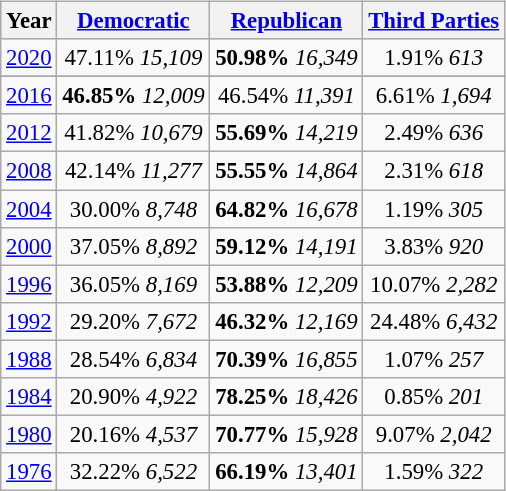<table class="wikitable"  style="float:right; margin:1em; font-size:95%;">
<tr style="background:lightgrey;">
<th>Year</th>
<th><a href='#'>Democratic</a></th>
<th><a href='#'>Republican</a></th>
<th><a href='#'>Third Parties</a></th>
</tr>
<tr>
<td align="center" ><a href='#'>2020</a></td>
<td align="center" >47.11% <em>15,109</em></td>
<td align="center" ><strong>50.98%</strong> <em>16,349</em></td>
<td align="center" >1.91% <em>613</em></td>
</tr>
<tr>
</tr>
<tr>
<td align="center" ><a href='#'>2016</a></td>
<td align="center" ><strong>46.85%</strong> <em>12,009</em></td>
<td align="center" >46.54% <em>11,391</em></td>
<td align="center" >6.61% <em>1,694</em></td>
</tr>
<tr>
<td align="center" ><a href='#'>2012</a></td>
<td align="center" >41.82% <em>10,679</em></td>
<td align="center" ><strong>55.69%</strong> <em>14,219 </em></td>
<td align="center" >2.49% <em>636</em></td>
</tr>
<tr>
<td align="center" ><a href='#'>2008</a></td>
<td align="center" >42.14% <em>11,277 </em></td>
<td align="center" ><strong>55.55%</strong> <em>14,864</em></td>
<td align="center" >2.31% <em>618</em></td>
</tr>
<tr>
<td align="center" ><a href='#'>2004</a></td>
<td align="center" >30.00% <em>8,748</em></td>
<td align="center" ><strong>64.82%</strong> <em>16,678</em></td>
<td align="center" >1.19% <em>305</em></td>
</tr>
<tr>
<td align="center" ><a href='#'>2000</a></td>
<td align="center" >37.05% <em>8,892</em></td>
<td align="center" ><strong>59.12%</strong> <em>14,191</em></td>
<td align="center" >3.83% <em>920</em></td>
</tr>
<tr>
<td align="center" ><a href='#'>1996</a></td>
<td align="center" >36.05% <em>8,169</em></td>
<td align="center" ><strong>53.88%</strong> <em>12,209</em></td>
<td align="center" >10.07% <em>2,282</em></td>
</tr>
<tr>
<td align="center" ><a href='#'>1992</a></td>
<td align="center" >29.20% <em>7,672</em></td>
<td align="center" ><strong>46.32%</strong> <em>12,169</em></td>
<td align="center" >24.48% <em>6,432</em></td>
</tr>
<tr>
<td align="center" ><a href='#'>1988</a></td>
<td align="center" >28.54% <em>6,834</em></td>
<td align="center" ><strong>70.39%</strong> <em>16,855</em></td>
<td align="center" >1.07% <em>257</em></td>
</tr>
<tr>
<td align="center" ><a href='#'>1984</a></td>
<td align="center" >20.90% <em>4,922</em></td>
<td align="center" ><strong>78.25%</strong> <em>18,426</em></td>
<td align="center" >0.85% <em>201</em></td>
</tr>
<tr>
<td align="center" ><a href='#'>1980</a></td>
<td align="center" >20.16% <em>4,537</em></td>
<td align="center" ><strong>70.77%</strong> <em>15,928</em></td>
<td align="center" >9.07% <em>2,042</em></td>
</tr>
<tr>
<td align="center" ><a href='#'>1976</a></td>
<td align="center" >32.22% <em>6,522</em></td>
<td align="center" ><strong>66.19%</strong> <em>13,401</em></td>
<td align="center" >1.59% <em>322</em></td>
</tr>
</table>
